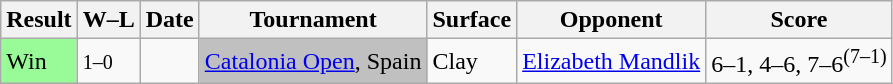<table class="wikitable">
<tr>
<th>Result</th>
<th class="unsortable">W–L</th>
<th>Date</th>
<th>Tournament</th>
<th>Surface</th>
<th>Opponent</th>
<th class="unsortable">Score</th>
</tr>
<tr>
<td bgcolor=98fb98>Win</td>
<td><small>1–0</small></td>
<td><a href='#'></a></td>
<td bgcolor=silver><a href='#'>Catalonia Open</a>, Spain</td>
<td>Clay</td>
<td> <a href='#'>Elizabeth Mandlik</a></td>
<td>6–1, 4–6, 7–6<sup>(7–1)</sup></td>
</tr>
</table>
